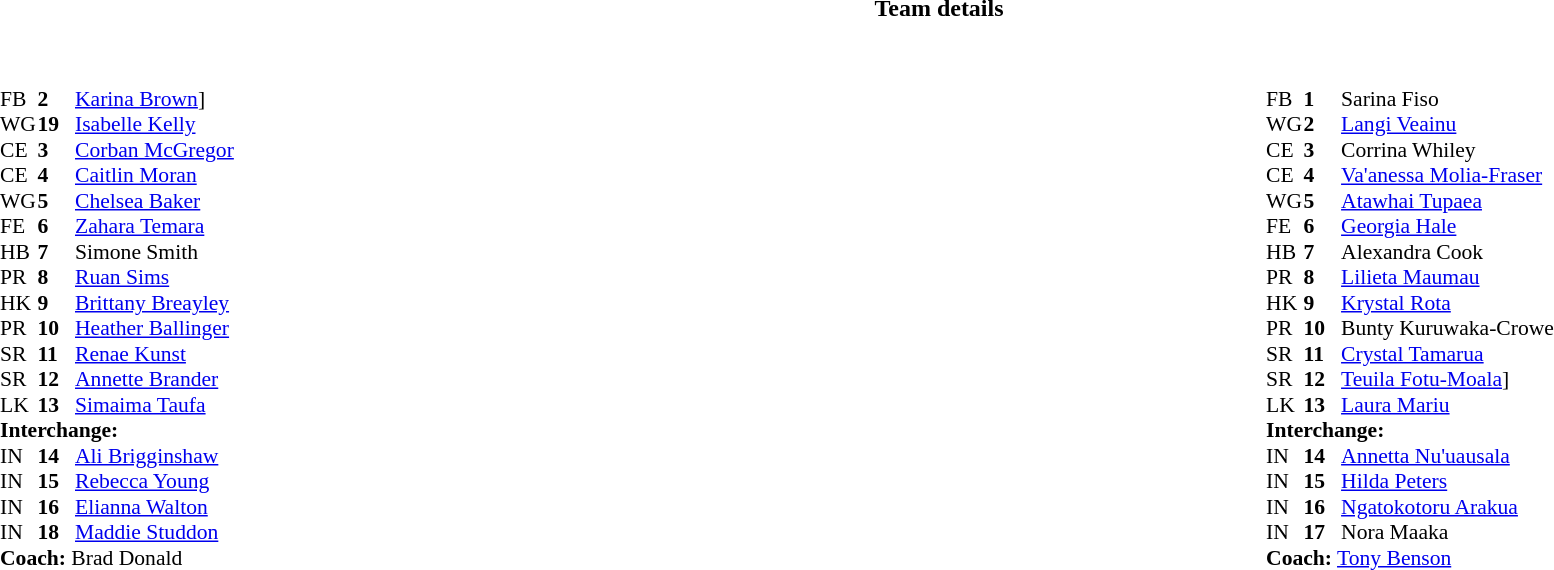<table border="0" width="100%" class="collapsible collapsed">
<tr>
<th>Team details</th>
</tr>
<tr>
<td><br><table width="100%">
<tr>
<td valign="top" width="50%"><br><table style="font-size: 90%" cellspacing="0" cellpadding="0">
<tr>
<th width="25"></th>
<th width="25"></th>
</tr>
<tr>
<td>FB</td>
<td><strong>2</strong></td>
<td><a href='#'>Karina Brown</a>]</td>
</tr>
<tr>
<td>WG</td>
<td><strong>19</strong></td>
<td><a href='#'>Isabelle Kelly</a></td>
</tr>
<tr>
<td>CE</td>
<td><strong>3</strong></td>
<td><a href='#'>Corban McGregor</a></td>
</tr>
<tr>
<td>CE</td>
<td><strong>4</strong></td>
<td><a href='#'>Caitlin Moran</a></td>
</tr>
<tr>
<td>WG</td>
<td><strong>5</strong></td>
<td><a href='#'>Chelsea Baker</a></td>
</tr>
<tr>
<td>FE</td>
<td><strong>6</strong></td>
<td><a href='#'>Zahara Temara</a></td>
</tr>
<tr>
<td>HB</td>
<td><strong>7</strong></td>
<td>Simone Smith</td>
</tr>
<tr>
<td>PR</td>
<td><strong>8</strong></td>
<td><a href='#'>Ruan Sims</a></td>
</tr>
<tr>
<td>HK</td>
<td><strong>9</strong></td>
<td><a href='#'>Brittany Breayley</a></td>
</tr>
<tr>
<td>PR</td>
<td><strong>10</strong></td>
<td><a href='#'>Heather Ballinger</a></td>
</tr>
<tr>
<td>SR</td>
<td><strong>11</strong></td>
<td><a href='#'>Renae Kunst</a></td>
</tr>
<tr>
<td>SR</td>
<td><strong>12</strong></td>
<td><a href='#'>Annette Brander</a></td>
</tr>
<tr>
<td>LK</td>
<td><strong>13</strong></td>
<td><a href='#'>Simaima Taufa</a></td>
</tr>
<tr>
<td colspan=3><strong>Interchange:</strong></td>
</tr>
<tr>
<td>IN</td>
<td><strong>14</strong></td>
<td><a href='#'>Ali Brigginshaw</a></td>
</tr>
<tr>
<td>IN</td>
<td><strong>15</strong></td>
<td><a href='#'>Rebecca Young</a></td>
</tr>
<tr>
<td>IN</td>
<td><strong>16</strong></td>
<td><a href='#'>Elianna Walton</a></td>
</tr>
<tr>
<td>IN</td>
<td><strong>18</strong></td>
<td><a href='#'>Maddie Studdon</a></td>
</tr>
<tr>
<td colspan=3><strong>Coach:</strong> Brad Donald</td>
</tr>
<tr>
<td colspan="3"></td>
</tr>
</table>
</td>
<td valign="top" width="50%"><br><table style="font-size: 90%" cellspacing="0" cellpadding="0" align="center">
<tr>
<th width="25"></th>
<th width="25"></th>
</tr>
<tr>
<td>FB</td>
<td><strong>1</strong></td>
<td>Sarina Fiso</td>
</tr>
<tr>
<td>WG</td>
<td><strong>2</strong></td>
<td><a href='#'>Langi Veainu</a></td>
</tr>
<tr>
<td>CE</td>
<td><strong>3</strong></td>
<td>Corrina Whiley</td>
</tr>
<tr>
<td>CE</td>
<td><strong>4</strong></td>
<td><a href='#'>Va'anessa Molia-Fraser</a></td>
</tr>
<tr>
<td>WG</td>
<td><strong>5</strong></td>
<td><a href='#'>Atawhai Tupaea</a></td>
</tr>
<tr>
<td>FE</td>
<td><strong>6</strong></td>
<td><a href='#'>Georgia Hale</a></td>
</tr>
<tr>
<td>HB</td>
<td><strong>7</strong></td>
<td>Alexandra Cook</td>
</tr>
<tr>
<td>PR</td>
<td><strong>8</strong></td>
<td><a href='#'>Lilieta Maumau</a></td>
</tr>
<tr>
<td>HK</td>
<td><strong>9</strong></td>
<td><a href='#'>Krystal Rota</a></td>
</tr>
<tr>
<td>PR</td>
<td><strong>10</strong></td>
<td>Bunty Kuruwaka-Crowe</td>
</tr>
<tr>
<td>SR</td>
<td><strong>11</strong></td>
<td><a href='#'>Crystal Tamarua</a></td>
</tr>
<tr>
<td>SR</td>
<td><strong>12</strong></td>
<td><a href='#'>Teuila Fotu-Moala</a>]</td>
</tr>
<tr>
<td>LK</td>
<td><strong>13</strong></td>
<td><a href='#'>Laura Mariu</a></td>
</tr>
<tr>
<td colspan=3><strong>Interchange:</strong></td>
</tr>
<tr>
<td>IN</td>
<td><strong>14</strong></td>
<td><a href='#'>Annetta Nu'uausala</a></td>
</tr>
<tr>
<td>IN</td>
<td><strong>15</strong></td>
<td><a href='#'>Hilda Peters</a></td>
</tr>
<tr>
<td>IN</td>
<td><strong>16</strong></td>
<td><a href='#'>Ngatokotoru Arakua</a></td>
</tr>
<tr>
<td>IN</td>
<td><strong>17</strong></td>
<td>Nora Maaka</td>
</tr>
<tr>
<td colspan=3><strong>Coach:</strong> <a href='#'>Tony Benson</a></td>
</tr>
<tr>
<td colspan="3"></td>
</tr>
</table>
</td>
</tr>
</table>
</td>
</tr>
</table>
